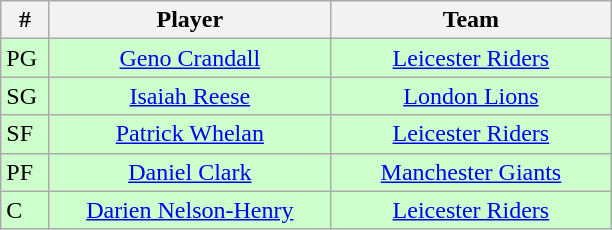<table class="wikitable" style="text-align:center">
<tr>
<th width=25>#</th>
<th width=180>Player</th>
<th width=180>Team</th>
</tr>
<tr style="background:#cfc;">
<td align=left>PG</td>
<td><a href='#'>Geno Crandall</a></td>
<td><a href='#'>Leicester Riders</a></td>
</tr>
<tr style="background:#cfc;">
<td align=left>SG</td>
<td><a href='#'>Isaiah Reese</a></td>
<td><a href='#'>London Lions</a></td>
</tr>
<tr style="background:#cfc;">
<td align=left>SF</td>
<td><a href='#'>Patrick Whelan</a></td>
<td><a href='#'>Leicester Riders</a></td>
</tr>
<tr style="background:#cfc;">
<td align=left>PF</td>
<td><a href='#'>Daniel Clark</a></td>
<td><a href='#'>Manchester Giants</a></td>
</tr>
<tr style="background:#cfc;">
<td align=left>C</td>
<td><a href='#'>Darien Nelson-Henry</a></td>
<td><a href='#'>Leicester Riders</a></td>
</tr>
</table>
